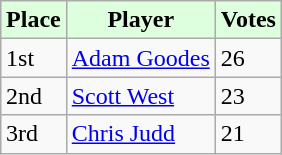<table class="wikitable"  style="margin:0 auto; margin:auto;">
<tr>
<th style="background:#dfd;">Place</th>
<th style="background:#dfd;">Player</th>
<th style="background:#dfd;">Votes</th>
</tr>
<tr>
<td>1st</td>
<td><a href='#'>Adam Goodes</a></td>
<td>26</td>
</tr>
<tr>
<td>2nd</td>
<td><a href='#'>Scott West</a></td>
<td>23</td>
</tr>
<tr>
<td>3rd</td>
<td><a href='#'>Chris Judd</a></td>
<td>21</td>
</tr>
</table>
